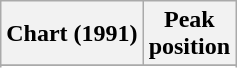<table class="wikitable sortable plainrowheaders" style="text-align:center">
<tr>
<th>Chart (1991)</th>
<th>Peak<br>position</th>
</tr>
<tr>
</tr>
<tr>
</tr>
</table>
